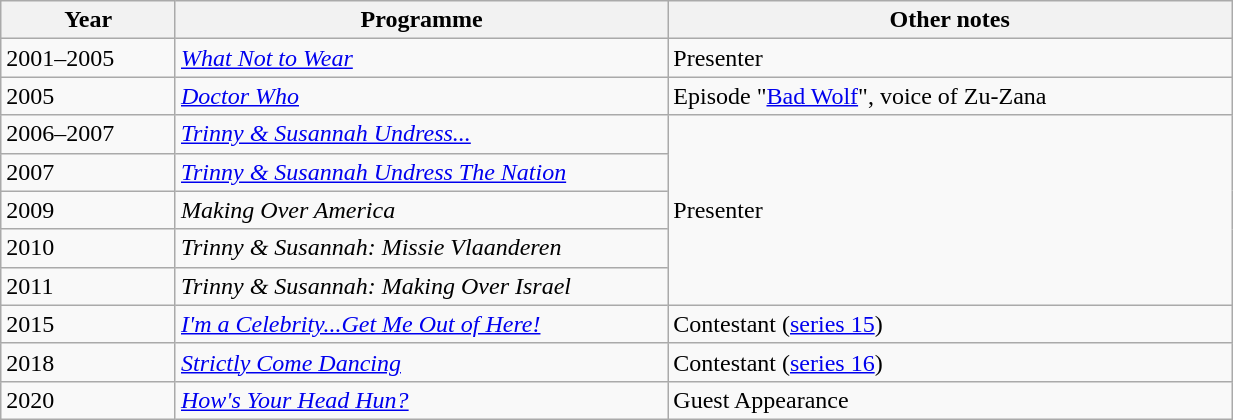<table class="wikitable" style="width:65%;">
<tr>
<th>Year</th>
<th style="width:40%;">Programme</th>
<th>Other notes</th>
</tr>
<tr>
<td>2001–2005</td>
<td><em><a href='#'>What Not to Wear</a></em></td>
<td>Presenter</td>
</tr>
<tr>
<td>2005</td>
<td><em><a href='#'>Doctor Who</a></em></td>
<td>Episode "<a href='#'>Bad Wolf</a>", voice of Zu-Zana</td>
</tr>
<tr>
<td>2006–2007</td>
<td><em><a href='#'>Trinny & Susannah Undress...</a></em></td>
<td rowspan=5>Presenter</td>
</tr>
<tr>
<td>2007</td>
<td><em><a href='#'>Trinny & Susannah Undress The Nation</a></em></td>
</tr>
<tr>
<td>2009</td>
<td><em>Making Over America</em></td>
</tr>
<tr>
<td>2010</td>
<td><em>Trinny & Susannah: Missie Vlaanderen</em></td>
</tr>
<tr>
<td>2011</td>
<td><em>Trinny & Susannah: Making Over Israel</em></td>
</tr>
<tr>
<td>2015</td>
<td><em><a href='#'>I'm a Celebrity...Get Me Out of Here!</a></em></td>
<td>Contestant (<a href='#'>series 15</a>)</td>
</tr>
<tr>
<td>2018</td>
<td><em><a href='#'>Strictly Come Dancing</a></em></td>
<td>Contestant (<a href='#'>series 16</a>)</td>
</tr>
<tr>
<td>2020</td>
<td><em><a href='#'>How's Your Head Hun?</a></em></td>
<td>Guest Appearance</td>
</tr>
</table>
